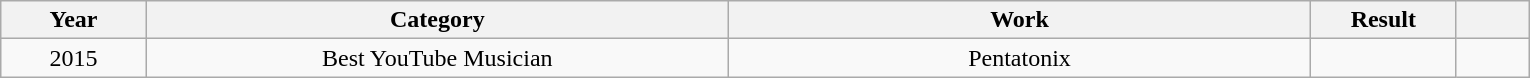<table class="wikitable">
<tr>
<th style="width:5%;">Year</th>
<th style="width:20%;">Category</th>
<th style="width:20%;">Work</th>
<th style="width:5%;">Result</th>
<th style="width:2.5%;"></th>
</tr>
<tr>
<td style="text-align:center;">2015</td>
<td style="text-align:center;">Best YouTube Musician</td>
<td style="text-align:center;">Pentatonix</td>
<td></td>
<td style="text-align:center;"></td>
</tr>
</table>
